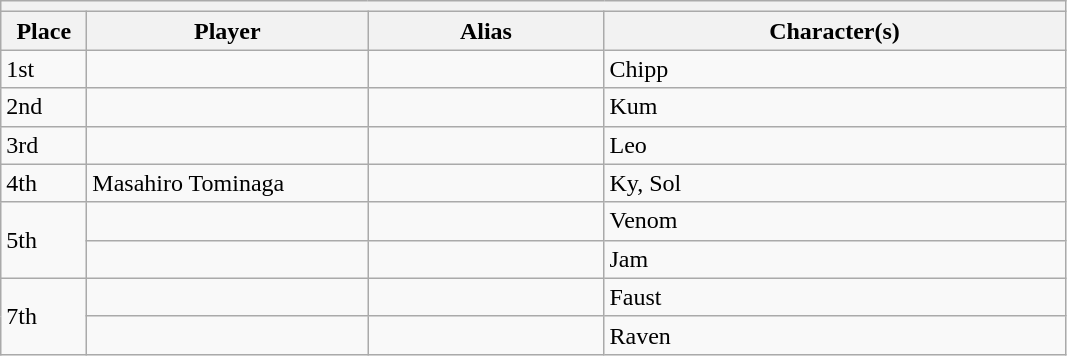<table class="wikitable">
<tr>
<th colspan=5></th>
</tr>
<tr>
<th style="width:50px;">Place</th>
<th style="width:180px;">Player</th>
<th style="width:150px;">Alias</th>
<th style="width:300px;">Character(s)</th>
</tr>
<tr>
<td>1st</td>
<td></td>
<td></td>
<td>Chipp</td>
</tr>
<tr>
<td>2nd</td>
<td></td>
<td></td>
<td>Kum</td>
</tr>
<tr>
<td>3rd</td>
<td></td>
<td></td>
<td>Leo</td>
</tr>
<tr>
<td>4th</td>
<td> Masahiro Tominaga</td>
<td></td>
<td>Ky, Sol</td>
</tr>
<tr>
<td rowspan=2>5th</td>
<td></td>
<td></td>
<td>Venom</td>
</tr>
<tr>
<td></td>
<td></td>
<td>Jam</td>
</tr>
<tr>
<td rowspan=2>7th</td>
<td></td>
<td></td>
<td>Faust</td>
</tr>
<tr>
<td></td>
<td></td>
<td>Raven</td>
</tr>
</table>
